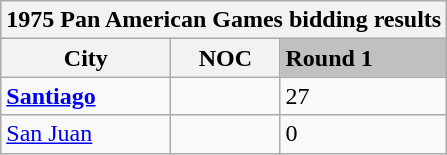<table class="wikitable">
<tr>
<th colspan="7">1975 Pan American Games bidding results</th>
</tr>
<tr>
<th>City</th>
<th>NOC</th>
<td bgcolor="silver"><strong>Round 1</strong></td>
</tr>
<tr>
<td><strong><a href='#'>Santiago</a></strong></td>
<td><strong></strong></td>
<td>27</td>
</tr>
<tr>
<td><a href='#'>San Juan</a></td>
<td></td>
<td>0</td>
</tr>
</table>
